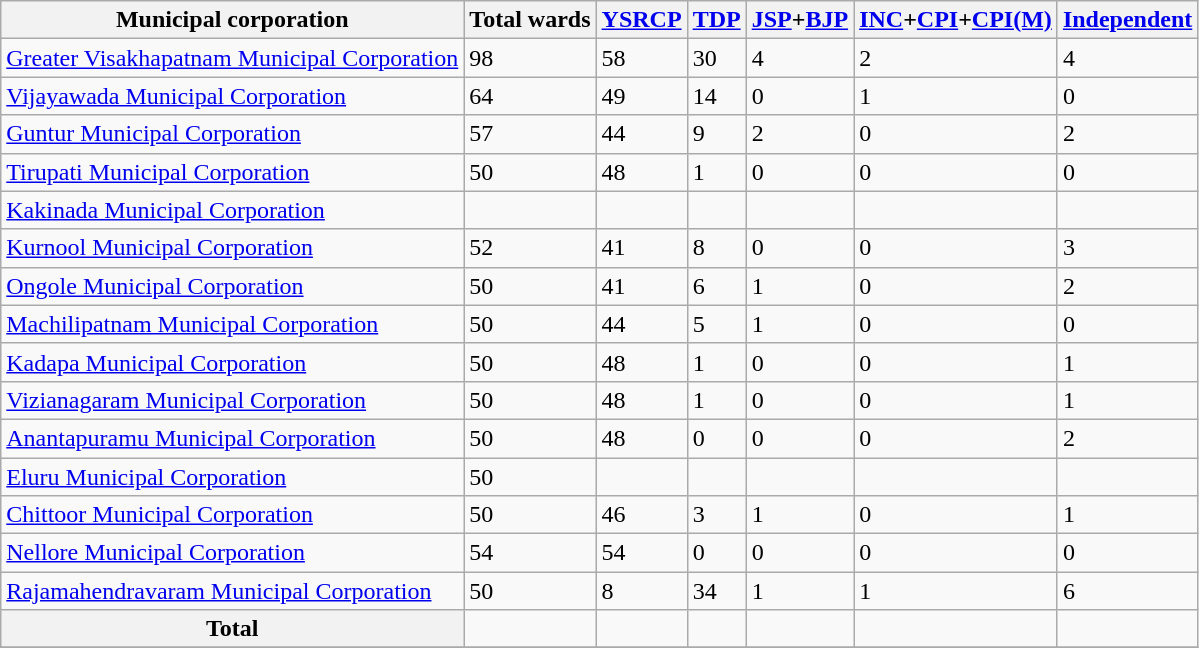<table class="wikitable sortable">
<tr>
<th>Municipal corporation</th>
<th>Total wards</th>
<th><a href='#'>YSRCP</a></th>
<th><a href='#'>TDP</a></th>
<th><a href='#'>JSP</a>+<a href='#'>BJP</a></th>
<th><a href='#'>INC</a>+<a href='#'>CPI</a>+<a href='#'>CPI(M)</a></th>
<th><a href='#'>Independent</a></th>
</tr>
<tr>
<td><a href='#'>Greater Visakhapatnam Municipal Corporation</a></td>
<td>98</td>
<td>58</td>
<td>30</td>
<td>4</td>
<td>2</td>
<td>4</td>
</tr>
<tr>
<td><a href='#'>Vijayawada Municipal Corporation</a></td>
<td>64</td>
<td>49</td>
<td>14</td>
<td>0</td>
<td>1</td>
<td>0</td>
</tr>
<tr>
<td><a href='#'>Guntur Municipal Corporation</a></td>
<td>57</td>
<td>44</td>
<td>9</td>
<td>2</td>
<td>0</td>
<td>2</td>
</tr>
<tr>
<td><a href='#'>Tirupati Municipal Corporation</a></td>
<td>50</td>
<td>48</td>
<td>1</td>
<td>0</td>
<td>0</td>
<td>0</td>
</tr>
<tr>
<td><a href='#'>Kakinada Municipal Corporation</a></td>
<td></td>
<td></td>
<td></td>
<td></td>
<td></td>
<td></td>
</tr>
<tr>
<td><a href='#'>Kurnool Municipal Corporation</a></td>
<td>52</td>
<td>41</td>
<td>8</td>
<td>0</td>
<td>0</td>
<td>3</td>
</tr>
<tr>
<td><a href='#'>Ongole Municipal Corporation</a></td>
<td>50</td>
<td>41</td>
<td>6</td>
<td>1</td>
<td>0</td>
<td>2</td>
</tr>
<tr>
<td><a href='#'>Machilipatnam Municipal Corporation</a></td>
<td>50</td>
<td>44</td>
<td>5</td>
<td>1</td>
<td>0</td>
<td>0</td>
</tr>
<tr>
<td><a href='#'>Kadapa Municipal Corporation</a></td>
<td>50</td>
<td>48</td>
<td>1</td>
<td>0</td>
<td>0</td>
<td>1</td>
</tr>
<tr>
<td><a href='#'>Vizianagaram Municipal Corporation</a></td>
<td>50</td>
<td>48</td>
<td>1</td>
<td>0</td>
<td>0</td>
<td>1</td>
</tr>
<tr>
<td><a href='#'>Anantapuramu Municipal Corporation</a></td>
<td>50</td>
<td>48</td>
<td>0</td>
<td>0</td>
<td>0</td>
<td>2</td>
</tr>
<tr>
<td><a href='#'>Eluru Municipal Corporation</a></td>
<td>50</td>
<td></td>
<td></td>
<td></td>
<td></td>
<td></td>
</tr>
<tr>
<td><a href='#'>Chittoor Municipal Corporation</a></td>
<td>50</td>
<td>46</td>
<td>3</td>
<td>1</td>
<td>0</td>
<td>1</td>
</tr>
<tr>
<td><a href='#'>Nellore Municipal Corporation</a></td>
<td>54</td>
<td>54</td>
<td>0</td>
<td>0</td>
<td>0</td>
<td>0</td>
</tr>
<tr>
<td><a href='#'>Rajamahendravaram Municipal Corporation</a></td>
<td>50</td>
<td>8</td>
<td>34</td>
<td>1</td>
<td>1</td>
<td>6</td>
</tr>
<tr>
<th>Total</th>
<td></td>
<td></td>
<td></td>
<td></td>
<td></td>
<td></td>
</tr>
<tr>
</tr>
</table>
